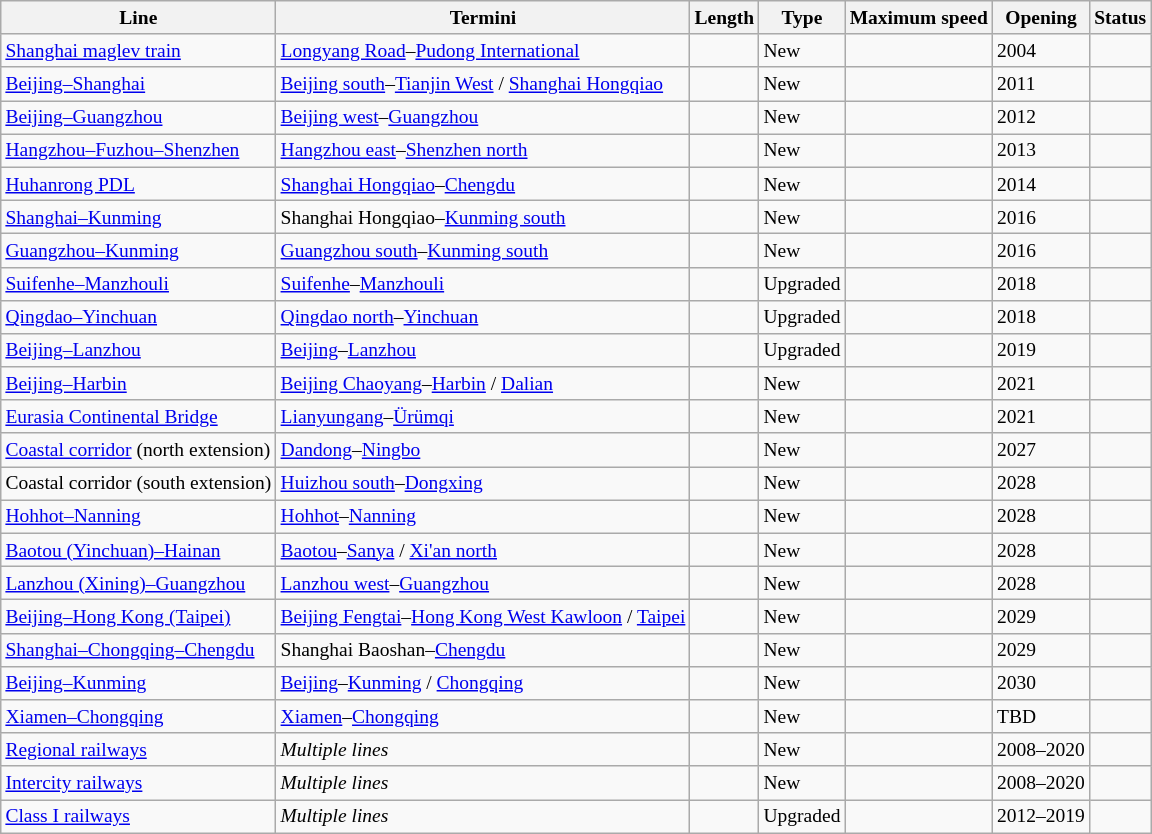<table class="wikitable sortable static-row-numbers static-row-header-hash" style="font-size:small;">
<tr>
<th>Line</th>
<th>Termini</th>
<th data-sort-type="number">Length</th>
<th>Type</th>
<th>Maximum speed</th>
<th>Opening</th>
<th>Status</th>
</tr>
<tr>
<td><a href='#'>Shanghai maglev train</a></td>
<td><a href='#'>Longyang Road</a>–<a href='#'>Pudong International</a></td>
<td></td>
<td>New</td>
<td></td>
<td>2004</td>
<td></td>
</tr>
<tr>
<td><a href='#'>Beijing–Shanghai</a></td>
<td><a href='#'>Beijing south</a>–<a href='#'>Tianjin West</a> / <a href='#'>Shanghai Hongqiao</a></td>
<td></td>
<td>New</td>
<td></td>
<td>2011</td>
<td></td>
</tr>
<tr>
<td><a href='#'>Beijing–Guangzhou</a></td>
<td><a href='#'>Beijing west</a>–<a href='#'>Guangzhou</a></td>
<td></td>
<td>New</td>
<td></td>
<td>2012</td>
<td></td>
</tr>
<tr>
<td><a href='#'>Hangzhou–Fuzhou–Shenzhen</a></td>
<td><a href='#'>Hangzhou east</a>–<a href='#'>Shenzhen north</a></td>
<td></td>
<td>New</td>
<td></td>
<td>2013</td>
<td></td>
</tr>
<tr>
<td><a href='#'>Huhanrong PDL</a></td>
<td><a href='#'>Shanghai Hongqiao</a>–<a href='#'>Chengdu</a></td>
<td></td>
<td>New</td>
<td></td>
<td>2014</td>
<td></td>
</tr>
<tr>
<td><a href='#'>Shanghai–Kunming</a></td>
<td>Shanghai Hongqiao–<a href='#'>Kunming south</a></td>
<td></td>
<td>New</td>
<td></td>
<td>2016</td>
<td></td>
</tr>
<tr>
<td><a href='#'>Guangzhou–Kunming</a></td>
<td><a href='#'>Guangzhou south</a>–<a href='#'>Kunming south</a></td>
<td></td>
<td>New</td>
<td></td>
<td>2016</td>
<td></td>
</tr>
<tr>
<td><a href='#'>Suifenhe–Manzhouli</a></td>
<td><a href='#'>Suifenhe</a>–<a href='#'>Manzhouli</a></td>
<td></td>
<td>Upgraded</td>
<td></td>
<td>2018</td>
<td></td>
</tr>
<tr>
<td><a href='#'>Qingdao–Yinchuan</a></td>
<td><a href='#'>Qingdao north</a>–<a href='#'>Yinchuan</a></td>
<td></td>
<td>Upgraded</td>
<td></td>
<td>2018</td>
<td></td>
</tr>
<tr>
<td><a href='#'>Beijing–Lanzhou</a></td>
<td><a href='#'>Beijing</a>–<a href='#'>Lanzhou</a></td>
<td></td>
<td>Upgraded</td>
<td></td>
<td>2019</td>
<td></td>
</tr>
<tr>
<td><a href='#'>Beijing–Harbin</a></td>
<td><a href='#'>Beijing Chaoyang</a>–<a href='#'>Harbin</a> / <a href='#'>Dalian</a></td>
<td></td>
<td>New</td>
<td></td>
<td>2021</td>
<td></td>
</tr>
<tr>
<td><a href='#'>Eurasia Continental Bridge</a></td>
<td><a href='#'>Lianyungang</a>–<a href='#'>Ürümqi</a></td>
<td></td>
<td>New</td>
<td></td>
<td>2021</td>
<td></td>
</tr>
<tr>
<td><a href='#'>Coastal corridor</a> (north extension)</td>
<td><a href='#'>Dandong</a>–<a href='#'>Ningbo</a></td>
<td></td>
<td>New</td>
<td></td>
<td>2027</td>
<td></td>
</tr>
<tr>
<td>Coastal corridor (south extension)</td>
<td><a href='#'>Huizhou south</a>–<a href='#'>Dongxing</a></td>
<td></td>
<td>New</td>
<td></td>
<td>2028</td>
<td></td>
</tr>
<tr>
<td><a href='#'>Hohhot–Nanning</a></td>
<td><a href='#'>Hohhot</a>–<a href='#'>Nanning</a></td>
<td></td>
<td>New</td>
<td></td>
<td>2028</td>
<td></td>
</tr>
<tr>
<td><a href='#'>Baotou (Yinchuan)–Hainan</a></td>
<td><a href='#'>Baotou</a>–<a href='#'>Sanya</a> / <a href='#'>Xi'an north</a></td>
<td></td>
<td>New</td>
<td></td>
<td>2028</td>
<td></td>
</tr>
<tr>
<td><a href='#'>Lanzhou (Xining)–Guangzhou</a></td>
<td><a href='#'>Lanzhou west</a>–<a href='#'>Guangzhou</a></td>
<td></td>
<td>New</td>
<td></td>
<td>2028</td>
<td></td>
</tr>
<tr>
<td><a href='#'>Beijing–Hong Kong (Taipei)</a></td>
<td><a href='#'>Beijing Fengtai</a>–<a href='#'>Hong Kong West Kawloon</a> / <a href='#'>Taipei</a></td>
<td></td>
<td>New</td>
<td></td>
<td>2029</td>
<td></td>
</tr>
<tr>
<td><a href='#'>Shanghai–Chongqing–Chengdu</a></td>
<td>Shanghai Baoshan–<a href='#'>Chengdu</a></td>
<td></td>
<td>New</td>
<td></td>
<td>2029</td>
<td></td>
</tr>
<tr>
<td><a href='#'>Beijing–Kunming</a></td>
<td><a href='#'>Beijing</a>–<a href='#'>Kunming</a> / <a href='#'>Chongqing</a></td>
<td></td>
<td>New</td>
<td></td>
<td>2030</td>
<td></td>
</tr>
<tr>
<td><a href='#'>Xiamen–Chongqing</a></td>
<td><a href='#'>Xiamen</a>–<a href='#'>Chongqing</a></td>
<td></td>
<td>New</td>
<td></td>
<td>TBD</td>
<td></td>
</tr>
<tr>
<td><a href='#'>Regional railways</a></td>
<td><em>Multiple lines</em></td>
<td></td>
<td>New</td>
<td></td>
<td>2008–2020</td>
<td></td>
</tr>
<tr>
<td><a href='#'>Intercity railways</a></td>
<td><em>Multiple lines</em></td>
<td></td>
<td>New</td>
<td></td>
<td>2008–2020</td>
<td></td>
</tr>
<tr>
<td><a href='#'>Class I railways</a></td>
<td><em>Multiple lines</em></td>
<td></td>
<td>Upgraded</td>
<td></td>
<td>2012–2019</td>
<td></td>
</tr>
</table>
